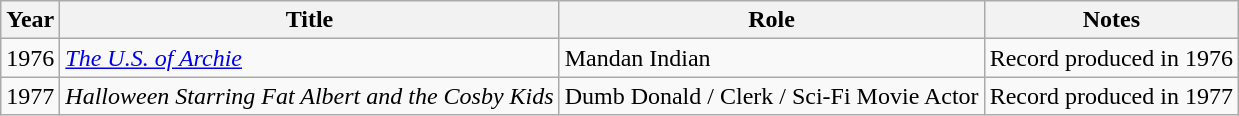<table class="wikitable">
<tr>
<th>Year</th>
<th>Title</th>
<th>Role</th>
<th>Notes</th>
</tr>
<tr>
<td>1976</td>
<td><em><a href='#'>The U.S. of Archie</a></em></td>
<td>Mandan Indian</td>
<td>Record produced in 1976</td>
</tr>
<tr>
<td>1977</td>
<td><em>Halloween Starring Fat Albert and the Cosby Kids</em></td>
<td>Dumb Donald / Clerk / Sci-Fi Movie Actor</td>
<td>Record produced in 1977</td>
</tr>
</table>
